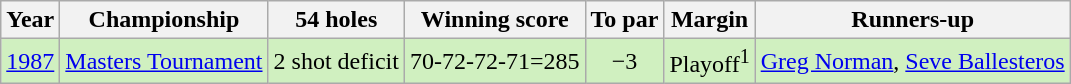<table class="wikitable">
<tr>
<th>Year</th>
<th>Championship</th>
<th>54 holes</th>
<th>Winning score</th>
<th>To par</th>
<th>Margin</th>
<th>Runners-up</th>
</tr>
<tr style="background:#D0F0C0;">
<td><a href='#'>1987</a></td>
<td><a href='#'>Masters Tournament</a></td>
<td>2 shot deficit</td>
<td>70-72-72-71=285</td>
<td align=center>−3</td>
<td align=center>Playoff<sup>1</sup></td>
<td> <a href='#'>Greg Norman</a>,  <a href='#'>Seve Ballesteros</a></td>
</tr>
</table>
